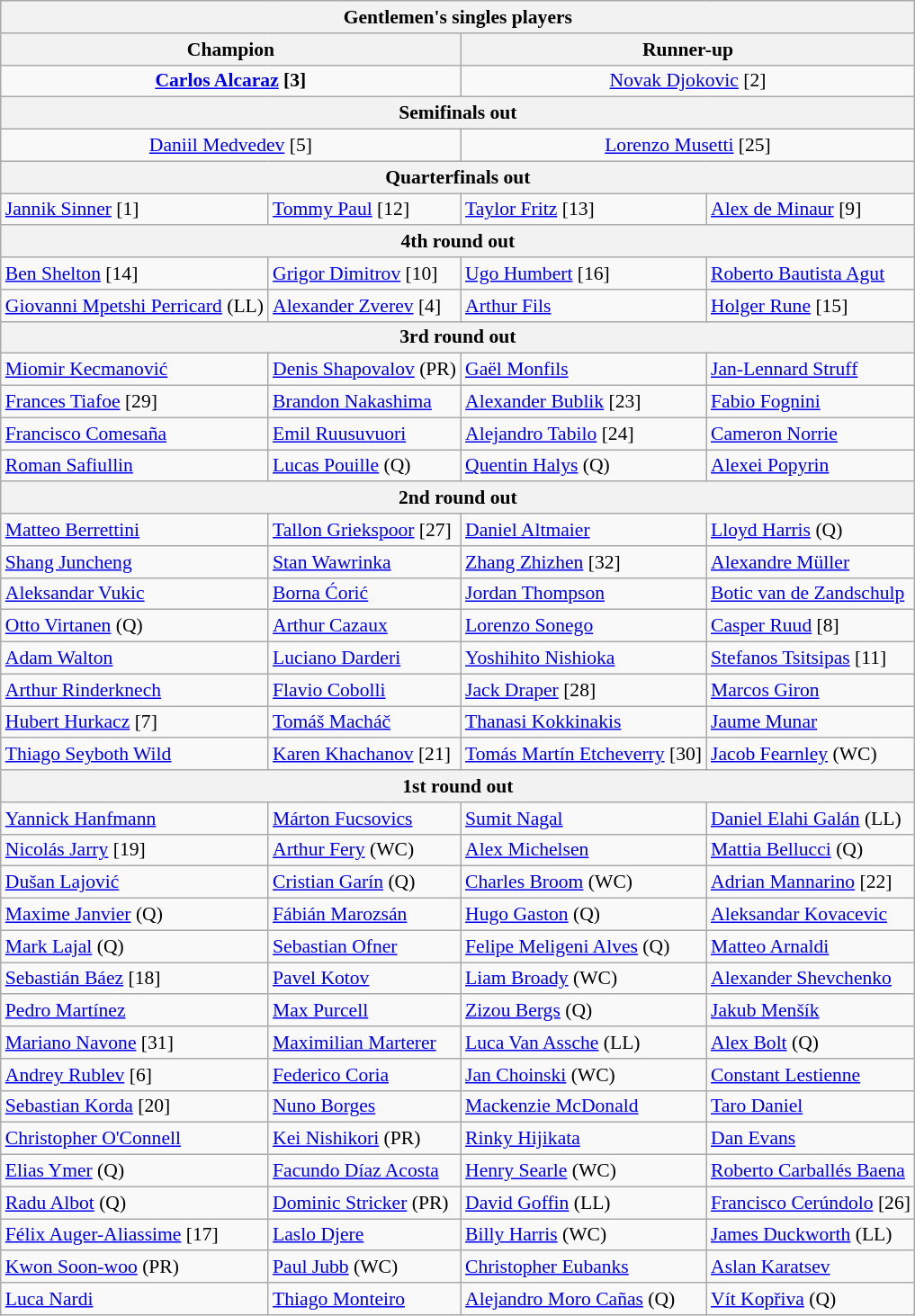<table class="wikitable collapsible mw-collapsed" style="font-size:90%">
<tr>
<th colspan=4>Gentlemen's singles players</th>
</tr>
<tr>
<th colspan=2>Champion</th>
<th colspan=2>Runner-up</th>
</tr>
<tr style="text-align:center;">
<td colspan=2><strong> <a href='#'>Carlos Alcaraz</a> [3]</strong></td>
<td colspan=2> <a href='#'>Novak Djokovic</a> [2]</td>
</tr>
<tr>
<th colspan=4>Semifinals out</th>
</tr>
<tr style="text-align:center;">
<td colspan=2> <a href='#'>Daniil Medvedev</a> [5]</td>
<td colspan=2> <a href='#'>Lorenzo Musetti</a> [25]</td>
</tr>
<tr>
<th colspan=4>Quarterfinals out</th>
</tr>
<tr>
<td> <a href='#'>Jannik Sinner</a> [1]</td>
<td> <a href='#'>Tommy Paul</a> [12]</td>
<td> <a href='#'>Taylor Fritz</a> [13]</td>
<td> <a href='#'>Alex de Minaur</a> [9]</td>
</tr>
<tr>
<th colspan=4>4th round out</th>
</tr>
<tr>
<td> <a href='#'>Ben Shelton</a> [14]</td>
<td> <a href='#'>Grigor Dimitrov</a> [10]</td>
<td> <a href='#'>Ugo Humbert</a> [16]</td>
<td> <a href='#'>Roberto Bautista Agut</a></td>
</tr>
<tr>
<td> <a href='#'>Giovanni Mpetshi Perricard</a> (LL)</td>
<td> <a href='#'>Alexander Zverev</a> [4]</td>
<td> <a href='#'>Arthur Fils</a></td>
<td> <a href='#'>Holger Rune</a> [15]</td>
</tr>
<tr>
<th colspan=4>3rd round out</th>
</tr>
<tr>
<td> <a href='#'>Miomir Kecmanović</a></td>
<td> <a href='#'>Denis Shapovalov</a> (PR)</td>
<td> <a href='#'>Gaël Monfils</a></td>
<td> <a href='#'>Jan-Lennard Struff</a></td>
</tr>
<tr>
<td> <a href='#'>Frances Tiafoe</a> [29]</td>
<td> <a href='#'>Brandon Nakashima</a></td>
<td> <a href='#'>Alexander Bublik</a> [23]</td>
<td> <a href='#'>Fabio Fognini</a></td>
</tr>
<tr>
<td> <a href='#'>Francisco Comesaña</a></td>
<td> <a href='#'>Emil Ruusuvuori</a></td>
<td> <a href='#'>Alejandro Tabilo</a> [24]</td>
<td> <a href='#'>Cameron Norrie</a></td>
</tr>
<tr>
<td> <a href='#'>Roman Safiullin</a></td>
<td> <a href='#'>Lucas Pouille</a> (Q)</td>
<td> <a href='#'>Quentin Halys</a> (Q)</td>
<td> <a href='#'>Alexei Popyrin</a></td>
</tr>
<tr>
<th colspan=4>2nd round out</th>
</tr>
<tr>
<td> <a href='#'>Matteo Berrettini</a></td>
<td> <a href='#'>Tallon Griekspoor</a> [27]</td>
<td> <a href='#'>Daniel Altmaier</a></td>
<td> <a href='#'>Lloyd Harris</a> (Q)</td>
</tr>
<tr>
<td> <a href='#'>Shang Juncheng</a></td>
<td> <a href='#'>Stan Wawrinka</a></td>
<td> <a href='#'>Zhang Zhizhen</a> [32]</td>
<td> <a href='#'>Alexandre Müller</a></td>
</tr>
<tr>
<td> <a href='#'>Aleksandar Vukic</a></td>
<td> <a href='#'>Borna Ćorić</a></td>
<td> <a href='#'>Jordan Thompson</a></td>
<td> <a href='#'>Botic van de Zandschulp</a></td>
</tr>
<tr>
<td> <a href='#'>Otto Virtanen</a> (Q)</td>
<td> <a href='#'>Arthur Cazaux</a></td>
<td> <a href='#'>Lorenzo Sonego</a></td>
<td> <a href='#'>Casper Ruud</a> [8]</td>
</tr>
<tr>
<td> <a href='#'>Adam Walton</a></td>
<td> <a href='#'>Luciano Darderi</a></td>
<td> <a href='#'>Yoshihito Nishioka</a></td>
<td> <a href='#'>Stefanos Tsitsipas</a> [11]</td>
</tr>
<tr>
<td> <a href='#'>Arthur Rinderknech</a></td>
<td> <a href='#'>Flavio Cobolli</a></td>
<td> <a href='#'>Jack Draper</a> [28]</td>
<td> <a href='#'>Marcos Giron</a></td>
</tr>
<tr>
<td> <a href='#'>Hubert Hurkacz</a> [7]</td>
<td> <a href='#'>Tomáš Macháč</a></td>
<td> <a href='#'>Thanasi Kokkinakis</a></td>
<td> <a href='#'>Jaume Munar</a></td>
</tr>
<tr>
<td> <a href='#'>Thiago Seyboth Wild</a></td>
<td> <a href='#'>Karen Khachanov</a> [21]</td>
<td> <a href='#'>Tomás Martín Etcheverry</a> [30]</td>
<td> <a href='#'>Jacob Fearnley</a> (WC)</td>
</tr>
<tr>
<th colspan=4>1st round out</th>
</tr>
<tr>
<td> <a href='#'>Yannick Hanfmann</a></td>
<td> <a href='#'>Márton Fucsovics</a></td>
<td> <a href='#'>Sumit Nagal</a></td>
<td> <a href='#'>Daniel Elahi Galán</a> (LL)</td>
</tr>
<tr>
<td> <a href='#'>Nicolás Jarry</a> [19]</td>
<td> <a href='#'>Arthur Fery</a> (WC)</td>
<td> <a href='#'>Alex Michelsen</a></td>
<td> <a href='#'>Mattia Bellucci</a> (Q)</td>
</tr>
<tr>
<td> <a href='#'>Dušan Lajović</a></td>
<td> <a href='#'>Cristian Garín</a> (Q)</td>
<td> <a href='#'>Charles Broom</a> (WC)</td>
<td> <a href='#'>Adrian Mannarino</a> [22]</td>
</tr>
<tr>
<td> <a href='#'>Maxime Janvier</a> (Q)</td>
<td> <a href='#'>Fábián Marozsán</a></td>
<td> <a href='#'>Hugo Gaston</a> (Q)</td>
<td> <a href='#'>Aleksandar Kovacevic</a></td>
</tr>
<tr>
<td> <a href='#'>Mark Lajal</a> (Q)</td>
<td> <a href='#'>Sebastian Ofner</a></td>
<td> <a href='#'>Felipe Meligeni Alves</a> (Q)</td>
<td> <a href='#'>Matteo Arnaldi</a></td>
</tr>
<tr>
<td> <a href='#'>Sebastián Báez</a> [18]</td>
<td> <a href='#'>Pavel Kotov</a></td>
<td> <a href='#'>Liam Broady</a> (WC)</td>
<td> <a href='#'>Alexander Shevchenko</a></td>
</tr>
<tr>
<td> <a href='#'>Pedro Martínez</a></td>
<td> <a href='#'>Max Purcell</a></td>
<td> <a href='#'>Zizou Bergs</a> (Q)</td>
<td> <a href='#'>Jakub Menšík</a></td>
</tr>
<tr>
<td> <a href='#'>Mariano Navone</a> [31]</td>
<td> <a href='#'>Maximilian Marterer</a></td>
<td> <a href='#'>Luca Van Assche</a> (LL)</td>
<td> <a href='#'>Alex Bolt</a> (Q)</td>
</tr>
<tr>
<td> <a href='#'>Andrey Rublev</a> [6]</td>
<td> <a href='#'>Federico Coria</a></td>
<td> <a href='#'>Jan Choinski</a> (WC)</td>
<td> <a href='#'>Constant Lestienne</a></td>
</tr>
<tr>
<td> <a href='#'>Sebastian Korda</a> [20]</td>
<td> <a href='#'>Nuno Borges</a></td>
<td> <a href='#'>Mackenzie McDonald</a></td>
<td> <a href='#'>Taro Daniel</a></td>
</tr>
<tr>
<td> <a href='#'>Christopher O'Connell</a></td>
<td> <a href='#'>Kei Nishikori</a> (PR)</td>
<td> <a href='#'>Rinky Hijikata</a></td>
<td> <a href='#'>Dan Evans</a></td>
</tr>
<tr>
<td> <a href='#'>Elias Ymer</a> (Q)</td>
<td> <a href='#'>Facundo Díaz Acosta</a></td>
<td> <a href='#'>Henry Searle</a> (WC)</td>
<td> <a href='#'>Roberto Carballés Baena</a></td>
</tr>
<tr>
<td> <a href='#'>Radu Albot</a> (Q)</td>
<td> <a href='#'>Dominic Stricker</a> (PR)</td>
<td> <a href='#'>David Goffin</a> (LL)</td>
<td> <a href='#'>Francisco Cerúndolo</a> [26]</td>
</tr>
<tr>
<td> <a href='#'>Félix Auger-Aliassime</a> [17]</td>
<td> <a href='#'>Laslo Djere</a></td>
<td> <a href='#'>Billy Harris</a> (WC)</td>
<td> <a href='#'>James Duckworth</a> (LL)</td>
</tr>
<tr>
<td> <a href='#'>Kwon Soon-woo</a> (PR)</td>
<td> <a href='#'>Paul Jubb</a> (WC)</td>
<td> <a href='#'>Christopher Eubanks</a></td>
<td> <a href='#'>Aslan Karatsev</a></td>
</tr>
<tr>
<td> <a href='#'>Luca Nardi</a></td>
<td> <a href='#'>Thiago Monteiro</a></td>
<td> <a href='#'>Alejandro Moro Cañas</a> (Q)</td>
<td> <a href='#'>Vít Kopřiva</a> (Q)</td>
</tr>
</table>
